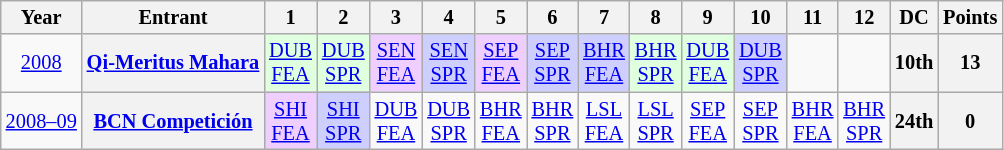<table class="wikitable" style="text-align:center; font-size:85%">
<tr>
<th>Year</th>
<th>Entrant</th>
<th>1</th>
<th>2</th>
<th>3</th>
<th>4</th>
<th>5</th>
<th>6</th>
<th>7</th>
<th>8</th>
<th>9</th>
<th>10</th>
<th>11</th>
<th>12</th>
<th>DC</th>
<th>Points</th>
</tr>
<tr>
<td><a href='#'>2008</a></td>
<th nowrap><a href='#'>Qi-Meritus Mahara</a></th>
<td style="background:#DFFFDF;"><a href='#'>DUB<br>FEA</a><br></td>
<td style="background:#DFFFDF;"><a href='#'>DUB<br>SPR</a><br></td>
<td style="background:#EFCFFF;"><a href='#'>SEN<br>FEA</a><br></td>
<td style="background:#CFCFFF;"><a href='#'>SEN<br>SPR</a><br></td>
<td style="background:#EFCFFF;"><a href='#'>SEP<br>FEA</a><br></td>
<td style="background:#CFCFFF;"><a href='#'>SEP<br>SPR</a><br></td>
<td style="background:#CFCFFF;"><a href='#'>BHR<br>FEA</a><br></td>
<td style="background:#DFFFDF;"><a href='#'>BHR<br>SPR</a><br></td>
<td style="background:#DFFFDF;"><a href='#'>DUB<br>FEA</a><br></td>
<td style="background:#CFCFFF;"><a href='#'>DUB<br>SPR</a><br></td>
<td></td>
<td></td>
<th>10th</th>
<th>13</th>
</tr>
<tr>
<td nowrap><a href='#'>2008–09</a></td>
<th nowrap><a href='#'>BCN Competición</a></th>
<td style="background:#EFCFFF;"><a href='#'>SHI<br>FEA</a><br></td>
<td style="background:#CFCFFF;"><a href='#'>SHI<br>SPR</a><br></td>
<td><a href='#'>DUB<br>FEA</a></td>
<td><a href='#'>DUB<br>SPR</a></td>
<td><a href='#'>BHR<br>FEA</a></td>
<td><a href='#'>BHR<br>SPR</a></td>
<td><a href='#'>LSL<br>FEA</a></td>
<td><a href='#'>LSL<br>SPR</a></td>
<td><a href='#'>SEP<br>FEA</a></td>
<td><a href='#'>SEP<br>SPR</a></td>
<td><a href='#'>BHR<br>FEA</a></td>
<td><a href='#'>BHR<br>SPR</a></td>
<th>24th</th>
<th>0</th>
</tr>
</table>
